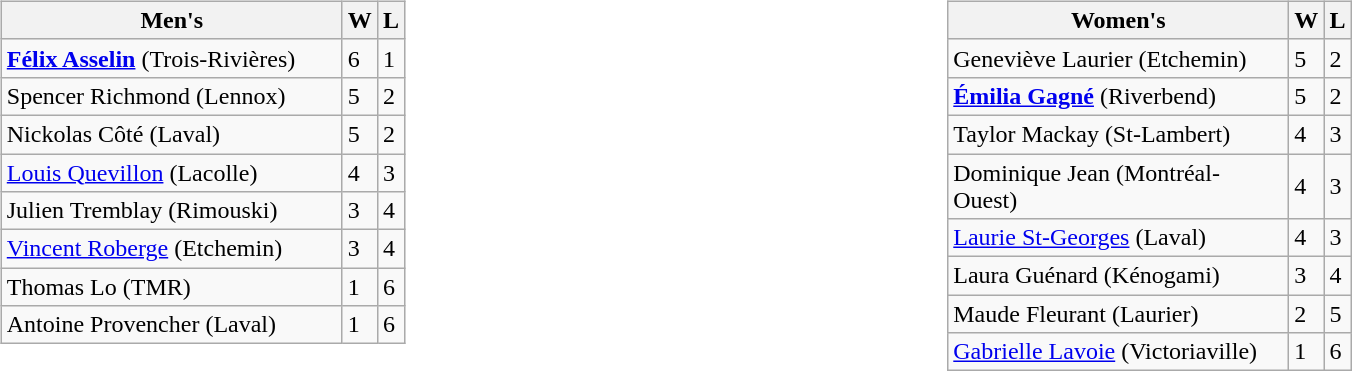<table>
<tr>
<td valign=top width=20%><br><table class=wikitable>
<tr>
<th width=220>Men's</th>
<th>W</th>
<th>L</th>
</tr>
<tr>
<td><strong><a href='#'>Félix Asselin</a></strong> (Trois-Rivières)</td>
<td>6</td>
<td>1</td>
</tr>
<tr>
<td>Spencer Richmond (Lennox)</td>
<td>5</td>
<td>2</td>
</tr>
<tr>
<td>Nickolas Côté (Laval)</td>
<td>5</td>
<td>2</td>
</tr>
<tr>
<td><a href='#'>Louis Quevillon</a> (Lacolle)</td>
<td>4</td>
<td>3</td>
</tr>
<tr>
<td>Julien Tremblay (Rimouski)</td>
<td>3</td>
<td>4</td>
</tr>
<tr>
<td><a href='#'>Vincent Roberge</a> (Etchemin)</td>
<td>3</td>
<td>4</td>
</tr>
<tr>
<td>Thomas Lo (TMR)</td>
<td>1</td>
<td>6</td>
</tr>
<tr>
<td>Antoine Provencher (Laval)</td>
<td>1</td>
<td>6</td>
</tr>
</table>
</td>
<td valign=top width=20%><br><table class=wikitable>
<tr>
<th width=220>Women's</th>
<th>W</th>
<th>L</th>
</tr>
<tr>
<td>Geneviève Laurier (Etchemin)</td>
<td>5</td>
<td>2</td>
</tr>
<tr>
<td><strong><a href='#'>Émilia Gagné</a></strong> (Riverbend)</td>
<td>5</td>
<td>2</td>
</tr>
<tr>
<td>Taylor Mackay (St-Lambert)</td>
<td>4</td>
<td>3</td>
</tr>
<tr>
<td>Dominique Jean (Montréal-Ouest)</td>
<td>4</td>
<td>3</td>
</tr>
<tr>
<td><a href='#'>Laurie St-Georges</a> (Laval)</td>
<td>4</td>
<td>3</td>
</tr>
<tr>
<td>Laura Guénard (Kénogami)</td>
<td>3</td>
<td>4</td>
</tr>
<tr>
<td>Maude Fleurant (Laurier)</td>
<td>2</td>
<td>5</td>
</tr>
<tr>
<td><a href='#'>Gabrielle Lavoie</a> (Victoriaville)</td>
<td>1</td>
<td>6</td>
</tr>
</table>
</td>
</tr>
</table>
